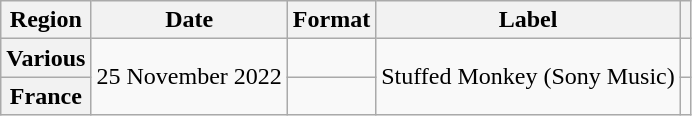<table class="wikitable plainrowheaders">
<tr>
<th scope="col">Region</th>
<th scope="col">Date</th>
<th scope="col">Format</th>
<th scope="col">Label</th>
<th scope="col"></th>
</tr>
<tr>
<th scope="row">Various</th>
<td rowspan="2">25 November 2022</td>
<td></td>
<td rowspan="2">Stuffed Monkey (Sony Music)</td>
<td style="text-align:center;"></td>
</tr>
<tr>
<th scope="row">France</th>
<td></td>
<td style="text-align:center;"></td>
</tr>
</table>
